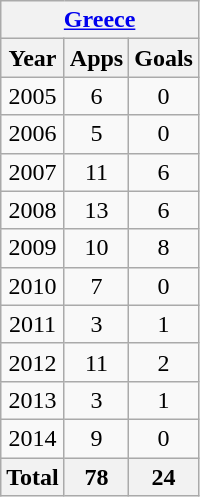<table class="wikitable" style="text-align:center">
<tr>
<th colspan=3><a href='#'>Greece</a></th>
</tr>
<tr>
<th>Year</th>
<th>Apps</th>
<th>Goals</th>
</tr>
<tr>
<td>2005</td>
<td>6</td>
<td>0</td>
</tr>
<tr>
<td>2006</td>
<td>5</td>
<td>0</td>
</tr>
<tr>
<td>2007</td>
<td>11</td>
<td>6</td>
</tr>
<tr>
<td>2008</td>
<td>13</td>
<td>6</td>
</tr>
<tr>
<td>2009</td>
<td>10</td>
<td>8</td>
</tr>
<tr>
<td>2010</td>
<td>7</td>
<td>0</td>
</tr>
<tr>
<td>2011</td>
<td>3</td>
<td>1</td>
</tr>
<tr>
<td>2012</td>
<td>11</td>
<td>2</td>
</tr>
<tr>
<td>2013</td>
<td>3</td>
<td>1</td>
</tr>
<tr>
<td>2014</td>
<td>9</td>
<td>0</td>
</tr>
<tr>
<th>Total</th>
<th>78</th>
<th>24</th>
</tr>
</table>
